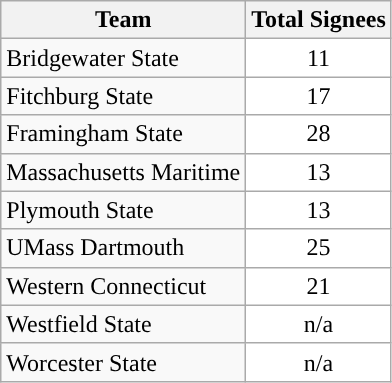<table class="wikitable">
<tr>
<th>Team</th>
<th>Total Signees</th>
</tr>
<tr>
<td>Bridgewater State</td>
<td style="text-align:center; background:white">11</td>
</tr>
<tr>
<td>Fitchburg State</td>
<td style="text-align:center; background:white">17</td>
</tr>
<tr>
<td>Framingham State</td>
<td style="text-align:center; background:white">28</td>
</tr>
<tr>
<td>Massachusetts Maritime</td>
<td style="text-align:center; background:white">13</td>
</tr>
<tr>
<td>Plymouth State</td>
<td style="text-align:center; background:white">13</td>
</tr>
<tr>
<td>UMass Dartmouth</td>
<td style="text-align:center; background:white">25</td>
</tr>
<tr>
<td>Western Connecticut</td>
<td style="text-align:center; background:white">21</td>
</tr>
<tr>
<td>Westfield State</td>
<td style="text-align:center; background:white">n/a</td>
</tr>
<tr>
<td>Worcester State</td>
<td style="text-align:center; background:white">n/a</td>
</tr>
</table>
